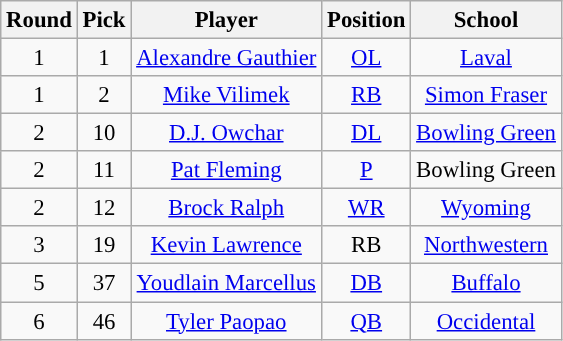<table class="wikitable" style="font-size: 95%;">
<tr>
<th scope="col">Round</th>
<th scope="col">Pick</th>
<th scope="col">Player</th>
<th scope="col">Position</th>
<th scope="col">School</th>
</tr>
<tr align="center">
<td align=center>1</td>
<td>1</td>
<td><a href='#'>Alexandre Gauthier</a></td>
<td><a href='#'>OL</a></td>
<td><a href='#'>Laval</a></td>
</tr>
<tr align="center">
<td>1</td>
<td>2</td>
<td><a href='#'>Mike Vilimek</a></td>
<td><a href='#'>RB</a></td>
<td><a href='#'>Simon Fraser</a></td>
</tr>
<tr align="center">
<td align=center>2</td>
<td>10</td>
<td><a href='#'>D.J. Owchar</a></td>
<td><a href='#'>DL</a></td>
<td><a href='#'>Bowling Green</a></td>
</tr>
<tr align="center">
<td align=center>2</td>
<td>11</td>
<td><a href='#'>Pat Fleming</a></td>
<td><a href='#'>P</a></td>
<td>Bowling Green</td>
</tr>
<tr align="center">
<td align=center>2</td>
<td>12</td>
<td><a href='#'>Brock Ralph</a></td>
<td><a href='#'>WR</a></td>
<td><a href='#'>Wyoming</a></td>
</tr>
<tr align="center">
<td align=center>3</td>
<td>19</td>
<td><a href='#'>Kevin Lawrence</a></td>
<td>RB</td>
<td><a href='#'>Northwestern</a></td>
</tr>
<tr align="center">
<td align=center>5</td>
<td>37</td>
<td><a href='#'>Youdlain Marcellus</a></td>
<td><a href='#'>DB</a></td>
<td><a href='#'>Buffalo</a></td>
</tr>
<tr align="center">
<td align=center>6</td>
<td>46</td>
<td><a href='#'>Tyler Paopao</a></td>
<td><a href='#'>QB</a></td>
<td><a href='#'>Occidental</a></td>
</tr>
</table>
